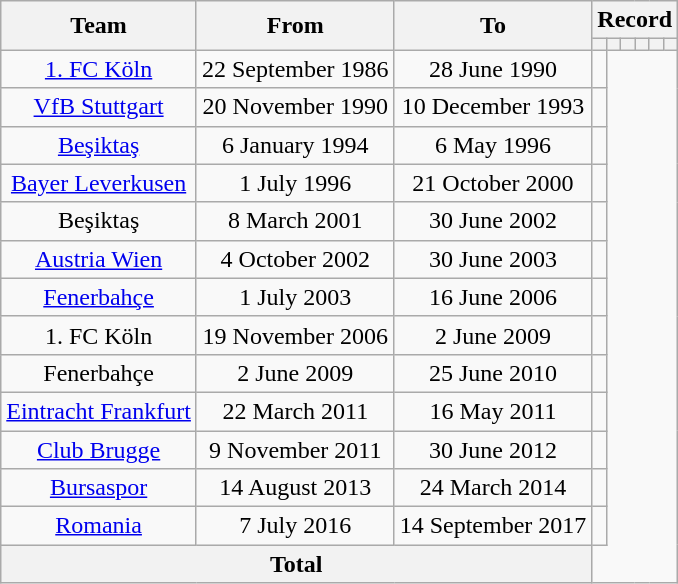<table class="wikitable" style="text-align: center">
<tr>
<th rowspan="2">Team</th>
<th rowspan="2">From</th>
<th rowspan="2">To</th>
<th colspan="6">Record</th>
</tr>
<tr>
<th></th>
<th></th>
<th></th>
<th></th>
<th></th>
<th></th>
</tr>
<tr>
<td><a href='#'>1. FC Köln</a></td>
<td>22 September 1986</td>
<td>28 June 1990<br></td>
<td></td>
</tr>
<tr>
<td><a href='#'>VfB Stuttgart</a></td>
<td>20 November 1990</td>
<td>10 December 1993<br></td>
<td></td>
</tr>
<tr>
<td><a href='#'>Beşiktaş</a></td>
<td>6 January 1994</td>
<td>6 May 1996<br></td>
<td></td>
</tr>
<tr>
<td><a href='#'>Bayer Leverkusen</a></td>
<td>1 July 1996</td>
<td>21 October 2000<br></td>
<td></td>
</tr>
<tr>
<td>Beşiktaş</td>
<td>8 March 2001</td>
<td>30 June 2002<br></td>
<td></td>
</tr>
<tr>
<td><a href='#'>Austria Wien</a></td>
<td>4 October 2002</td>
<td>30 June 2003<br></td>
<td></td>
</tr>
<tr>
<td><a href='#'>Fenerbahçe</a></td>
<td>1 July 2003</td>
<td>16 June 2006<br></td>
<td></td>
</tr>
<tr>
<td>1. FC Köln</td>
<td>19 November 2006</td>
<td>2 June 2009<br></td>
<td></td>
</tr>
<tr>
<td>Fenerbahçe</td>
<td>2 June 2009</td>
<td>25 June 2010<br></td>
<td></td>
</tr>
<tr>
<td><a href='#'>Eintracht Frankfurt</a></td>
<td>22 March 2011</td>
<td>16 May 2011<br></td>
<td></td>
</tr>
<tr>
<td><a href='#'>Club Brugge</a></td>
<td>9 November 2011</td>
<td>30 June 2012<br></td>
<td></td>
</tr>
<tr>
<td><a href='#'>Bursaspor</a></td>
<td>14 August 2013</td>
<td>24 March 2014<br></td>
<td></td>
</tr>
<tr>
<td><a href='#'>Romania</a></td>
<td>7 July 2016</td>
<td>14 September 2017<br></td>
<td></td>
</tr>
<tr>
<th colspan="3">Total<br></th>
</tr>
</table>
